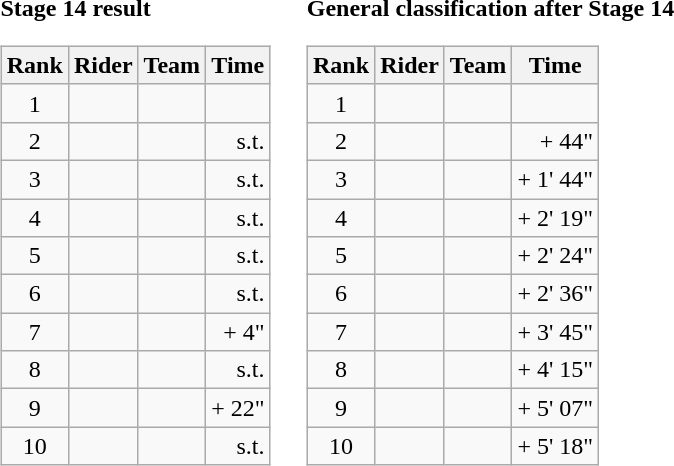<table>
<tr>
<td><strong>Stage 14 result</strong><br><table class="wikitable">
<tr>
<th scope="col">Rank</th>
<th scope="col">Rider</th>
<th scope="col">Team</th>
<th scope="col">Time</th>
</tr>
<tr>
<td style="text-align:center;">1</td>
<td></td>
<td></td>
<td style="text-align:right;"></td>
</tr>
<tr>
<td style="text-align:center;">2</td>
<td></td>
<td></td>
<td style="text-align:right;">s.t.</td>
</tr>
<tr>
<td style="text-align:center;">3</td>
<td></td>
<td></td>
<td style="text-align:right;">s.t.</td>
</tr>
<tr>
<td style="text-align:center;">4</td>
<td></td>
<td></td>
<td style="text-align:right;">s.t.</td>
</tr>
<tr>
<td style="text-align:center;">5</td>
<td></td>
<td></td>
<td style="text-align:right;">s.t.</td>
</tr>
<tr>
<td style="text-align:center;">6</td>
<td></td>
<td></td>
<td style="text-align:right;">s.t.</td>
</tr>
<tr>
<td style="text-align:center;">7</td>
<td></td>
<td></td>
<td style="text-align:right;">+ 4"</td>
</tr>
<tr>
<td style="text-align:center;">8</td>
<td></td>
<td></td>
<td style="text-align:right;">s.t.</td>
</tr>
<tr>
<td style="text-align:center;">9</td>
<td></td>
<td></td>
<td style="text-align:right;">+ 22"</td>
</tr>
<tr>
<td style="text-align:center;">10</td>
<td></td>
<td></td>
<td style="text-align:right;">s.t.</td>
</tr>
</table>
</td>
<td></td>
<td><strong>General classification after Stage 14</strong><br><table class="wikitable">
<tr>
<th scope="col">Rank</th>
<th scope="col">Rider</th>
<th scope="col">Team</th>
<th scope="col">Time</th>
</tr>
<tr>
<td style="text-align:center;">1</td>
<td></td>
<td></td>
<td style="text-align:right;"></td>
</tr>
<tr>
<td style="text-align:center;">2</td>
<td></td>
<td></td>
<td style="text-align:right;">+ 44"</td>
</tr>
<tr>
<td style="text-align:center;">3</td>
<td></td>
<td></td>
<td style="text-align:right;">+ 1' 44"</td>
</tr>
<tr>
<td style="text-align:center;">4</td>
<td></td>
<td></td>
<td style="text-align:right;">+ 2' 19"</td>
</tr>
<tr>
<td style="text-align:center;">5</td>
<td></td>
<td></td>
<td style="text-align:right;">+ 2' 24"</td>
</tr>
<tr>
<td style="text-align:center;">6</td>
<td></td>
<td></td>
<td style="text-align:right;">+ 2' 36"</td>
</tr>
<tr>
<td style="text-align:center;">7</td>
<td></td>
<td></td>
<td style="text-align:right;">+ 3' 45"</td>
</tr>
<tr>
<td style="text-align:center;">8</td>
<td></td>
<td></td>
<td style="text-align:right;">+ 4' 15"</td>
</tr>
<tr>
<td style="text-align:center;">9</td>
<td></td>
<td></td>
<td style="text-align:right;">+ 5' 07"</td>
</tr>
<tr>
<td style="text-align:center;">10</td>
<td></td>
<td></td>
<td style="text-align:right;">+ 5' 18"</td>
</tr>
</table>
</td>
</tr>
</table>
